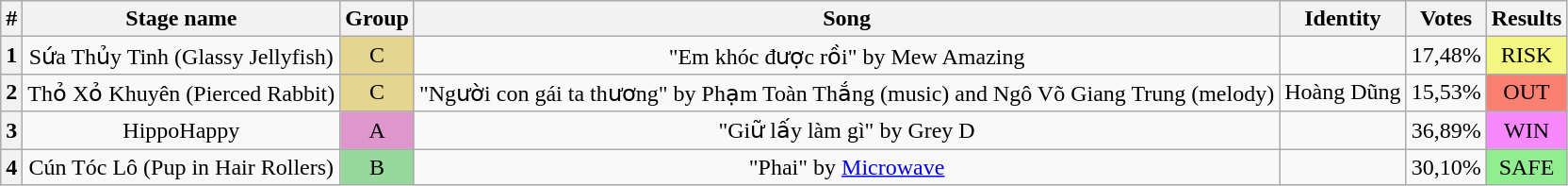<table class="wikitable plainrowheaders" style="text-align: center;">
<tr>
<th>#</th>
<th>Stage name</th>
<th>Group</th>
<th>Song</th>
<th>Identity</th>
<th>Votes</th>
<th>Results</th>
</tr>
<tr>
<th>1</th>
<td>Sứa Thủy Tinh (Glassy Jellyfish)</td>
<td bgcolor="#E5D58E">C</td>
<td>"Em khóc được rồi" by Mew Amazing</td>
<td></td>
<td>17,48%</td>
<td bgcolor=#F3F781>RISK</td>
</tr>
<tr>
<th>2</th>
<td>Thỏ Xỏ Khuyên (Pierced Rabbit)</td>
<td bgcolor="#E5D58E">C</td>
<td>"Người con gái ta thương" by Phạm Toàn Thắng (music) and Ngô Võ Giang Trung (melody)</td>
<td>Hoàng Dũng</td>
<td>15,53%</td>
<td bgcolor=salmon>OUT</td>
</tr>
<tr>
<th>3</th>
<td>HippoHappy</td>
<td bgcolor="#DE96CD">A</td>
<td>"Giữ lấy làm gì" by Grey D</td>
<td></td>
<td>36,89%</td>
<td bgcolor=#F888FD>WIN</td>
</tr>
<tr>
<th>4</th>
<td>Cún Tóc Lô (Pup in Hair Rollers)</td>
<td bgcolor="#97D89D">B</td>
<td>"Phai" by <a href='#'>Microwave</a></td>
<td></td>
<td>30,10%</td>
<td bgcolor=lightgreen>SAFE</td>
</tr>
</table>
